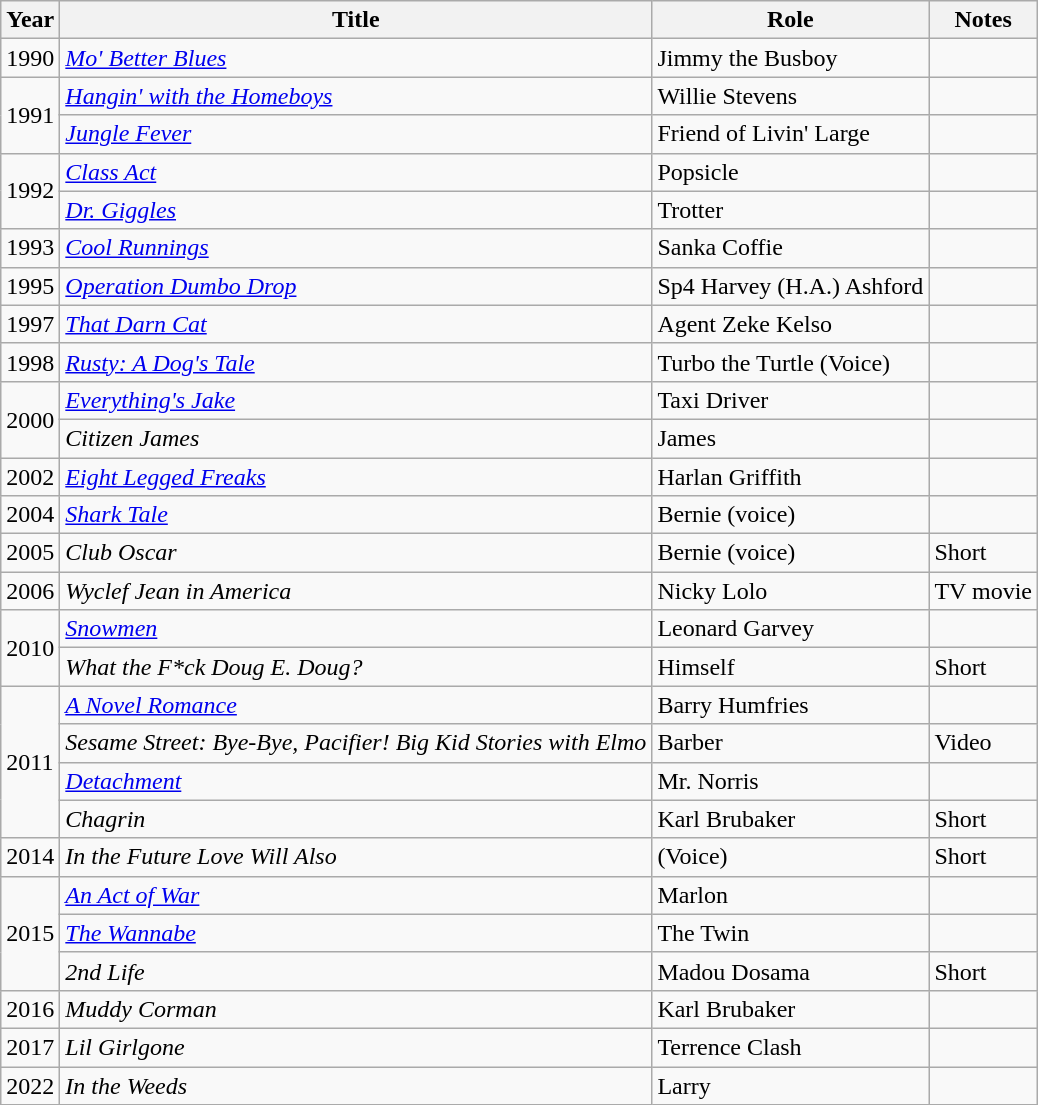<table class="wikitable plainrowheaders sortable" style="margin-right: 0;">
<tr>
<th>Year</th>
<th>Title</th>
<th>Role</th>
<th>Notes</th>
</tr>
<tr>
<td>1990</td>
<td><em><a href='#'>Mo' Better Blues</a></em></td>
<td>Jimmy the Busboy</td>
<td></td>
</tr>
<tr>
<td rowspan=2>1991</td>
<td><em><a href='#'>Hangin' with the Homeboys</a></em></td>
<td>Willie Stevens</td>
<td></td>
</tr>
<tr>
<td><em><a href='#'>Jungle Fever</a></em></td>
<td>Friend of Livin' Large</td>
<td></td>
</tr>
<tr>
<td rowspan=2>1992</td>
<td><em><a href='#'>Class Act</a></em></td>
<td>Popsicle</td>
<td></td>
</tr>
<tr>
<td><em><a href='#'>Dr. Giggles</a></em></td>
<td>Trotter</td>
<td></td>
</tr>
<tr>
<td>1993</td>
<td><em><a href='#'>Cool Runnings</a></em></td>
<td>Sanka Coffie</td>
<td></td>
</tr>
<tr>
<td>1995</td>
<td><em><a href='#'>Operation Dumbo Drop</a></em></td>
<td>Sp4 Harvey (H.A.) Ashford</td>
<td></td>
</tr>
<tr>
<td>1997</td>
<td><em><a href='#'>That Darn Cat</a></em></td>
<td>Agent Zeke Kelso</td>
<td></td>
</tr>
<tr>
<td>1998</td>
<td><em><a href='#'>Rusty: A Dog's Tale</a></em></td>
<td>Turbo the Turtle (Voice)</td>
<td></td>
</tr>
<tr>
<td rowspan=2>2000</td>
<td><em><a href='#'>Everything's Jake</a></em></td>
<td>Taxi Driver</td>
<td></td>
</tr>
<tr>
<td><em>Citizen James</em></td>
<td>James</td>
<td></td>
</tr>
<tr>
<td>2002</td>
<td><em><a href='#'>Eight Legged Freaks</a></em></td>
<td>Harlan Griffith</td>
<td></td>
</tr>
<tr>
<td>2004</td>
<td><em><a href='#'>Shark Tale</a></em></td>
<td>Bernie (voice)</td>
<td></td>
</tr>
<tr>
<td>2005</td>
<td><em>Club Oscar</em></td>
<td>Bernie (voice)</td>
<td>Short</td>
</tr>
<tr>
<td>2006</td>
<td><em>Wyclef Jean in America</em></td>
<td>Nicky Lolo</td>
<td>TV movie</td>
</tr>
<tr>
<td rowspan=2>2010</td>
<td><em><a href='#'>Snowmen</a></em></td>
<td>Leonard Garvey</td>
<td></td>
</tr>
<tr>
<td><em>What the F*ck Doug E. Doug?</em></td>
<td>Himself</td>
<td>Short</td>
</tr>
<tr>
<td rowspan=4>2011</td>
<td><em><a href='#'>A Novel Romance</a></em></td>
<td>Barry Humfries</td>
<td></td>
</tr>
<tr>
<td><em>Sesame Street: Bye-Bye, Pacifier! Big Kid Stories with Elmo</em></td>
<td>Barber</td>
<td>Video</td>
</tr>
<tr>
<td><em><a href='#'>Detachment</a></em></td>
<td>Mr. Norris</td>
<td></td>
</tr>
<tr>
<td><em>Chagrin</em></td>
<td>Karl Brubaker</td>
<td>Short</td>
</tr>
<tr>
<td>2014</td>
<td><em>In the Future Love Will Also</em></td>
<td>(Voice)</td>
<td>Short</td>
</tr>
<tr>
<td rowspan=3>2015</td>
<td><em><a href='#'>An Act of War</a></em></td>
<td>Marlon</td>
<td></td>
</tr>
<tr>
<td><em><a href='#'>The Wannabe</a></em></td>
<td>The Twin</td>
<td></td>
</tr>
<tr>
<td><em>2nd Life</em></td>
<td>Madou Dosama</td>
<td>Short</td>
</tr>
<tr>
<td>2016</td>
<td><em>Muddy Corman</em></td>
<td>Karl Brubaker</td>
<td></td>
</tr>
<tr>
<td>2017</td>
<td><em>Lil Girlgone</em></td>
<td>Terrence Clash</td>
<td></td>
</tr>
<tr>
<td>2022</td>
<td><em>In the Weeds</em></td>
<td>Larry</td>
<td></td>
</tr>
</table>
